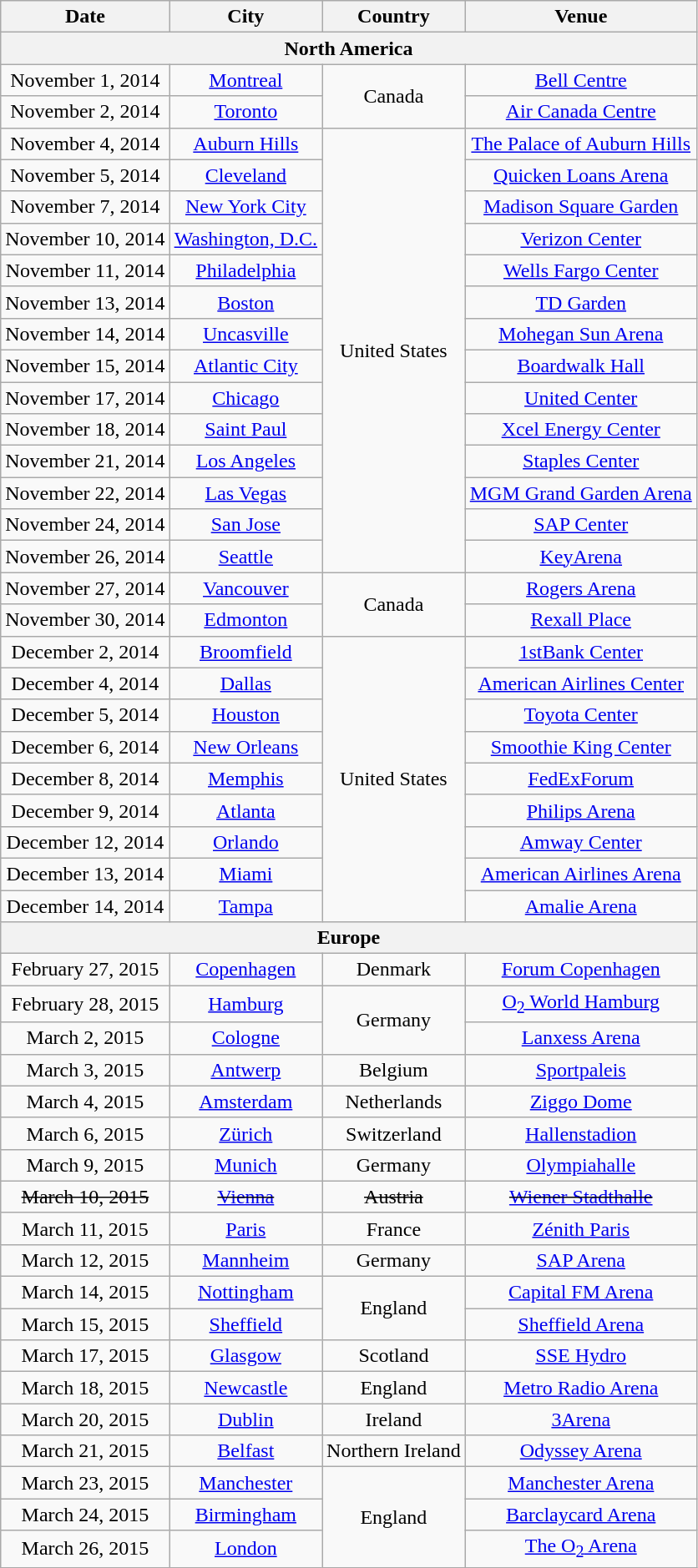<table class="wikitable" style="text-align:center;">
<tr>
<th scope="col">Date</th>
<th scope="col">City</th>
<th scope="col">Country</th>
<th scope="col">Venue</th>
</tr>
<tr>
<th colspan="7">North America</th>
</tr>
<tr>
<td>November 1, 2014</td>
<td><a href='#'>Montreal</a></td>
<td rowspan="2">Canada</td>
<td><a href='#'>Bell Centre</a></td>
</tr>
<tr>
<td>November 2, 2014</td>
<td><a href='#'>Toronto</a></td>
<td><a href='#'>Air Canada Centre</a></td>
</tr>
<tr>
<td>November 4, 2014</td>
<td><a href='#'>Auburn Hills</a></td>
<td rowspan="14">United States</td>
<td><a href='#'>The Palace of Auburn Hills</a></td>
</tr>
<tr>
<td>November 5, 2014</td>
<td><a href='#'>Cleveland</a></td>
<td><a href='#'>Quicken Loans Arena</a></td>
</tr>
<tr>
<td>November 7, 2014</td>
<td><a href='#'>New York City</a></td>
<td><a href='#'>Madison Square Garden</a></td>
</tr>
<tr>
<td>November 10, 2014</td>
<td><a href='#'>Washington, D.C.</a></td>
<td><a href='#'>Verizon Center</a></td>
</tr>
<tr>
<td>November 11, 2014</td>
<td><a href='#'>Philadelphia</a></td>
<td><a href='#'>Wells Fargo Center</a></td>
</tr>
<tr>
<td>November 13, 2014</td>
<td><a href='#'>Boston</a></td>
<td><a href='#'>TD Garden</a></td>
</tr>
<tr>
<td>November 14, 2014</td>
<td><a href='#'>Uncasville</a></td>
<td><a href='#'>Mohegan Sun Arena</a></td>
</tr>
<tr>
<td>November 15, 2014</td>
<td><a href='#'>Atlantic City</a></td>
<td><a href='#'>Boardwalk Hall</a></td>
</tr>
<tr>
<td>November 17, 2014</td>
<td><a href='#'>Chicago</a></td>
<td><a href='#'>United Center</a></td>
</tr>
<tr>
<td>November 18, 2014</td>
<td><a href='#'>Saint Paul</a></td>
<td><a href='#'>Xcel Energy Center</a></td>
</tr>
<tr>
<td>November 21, 2014</td>
<td><a href='#'>Los Angeles</a></td>
<td><a href='#'>Staples Center</a></td>
</tr>
<tr>
<td>November 22, 2014</td>
<td><a href='#'>Las Vegas</a></td>
<td><a href='#'>MGM Grand Garden Arena</a></td>
</tr>
<tr>
<td>November 24, 2014</td>
<td><a href='#'>San Jose</a></td>
<td><a href='#'>SAP Center</a></td>
</tr>
<tr>
<td>November 26, 2014</td>
<td><a href='#'>Seattle</a></td>
<td><a href='#'>KeyArena</a></td>
</tr>
<tr>
<td>November 27, 2014</td>
<td><a href='#'>Vancouver</a></td>
<td rowspan="2">Canada</td>
<td><a href='#'>Rogers Arena</a></td>
</tr>
<tr>
<td>November 30, 2014</td>
<td><a href='#'>Edmonton</a></td>
<td><a href='#'>Rexall Place</a></td>
</tr>
<tr>
<td>December 2, 2014</td>
<td><a href='#'>Broomfield</a></td>
<td rowspan="9">United States</td>
<td><a href='#'>1stBank Center</a></td>
</tr>
<tr>
<td>December 4, 2014</td>
<td><a href='#'>Dallas</a></td>
<td><a href='#'>American Airlines Center</a></td>
</tr>
<tr>
<td>December 5, 2014</td>
<td><a href='#'>Houston</a></td>
<td><a href='#'>Toyota Center</a></td>
</tr>
<tr>
<td>December 6, 2014</td>
<td><a href='#'>New Orleans</a></td>
<td><a href='#'>Smoothie King Center</a></td>
</tr>
<tr>
<td>December 8, 2014</td>
<td><a href='#'>Memphis</a></td>
<td><a href='#'>FedExForum</a></td>
</tr>
<tr>
<td>December 9, 2014</td>
<td><a href='#'>Atlanta</a></td>
<td><a href='#'>Philips Arena</a></td>
</tr>
<tr>
<td>December 12, 2014</td>
<td><a href='#'>Orlando</a></td>
<td><a href='#'>Amway Center</a></td>
</tr>
<tr>
<td>December 13, 2014</td>
<td><a href='#'>Miami</a></td>
<td><a href='#'>American Airlines Arena</a></td>
</tr>
<tr>
<td>December 14, 2014</td>
<td><a href='#'>Tampa</a></td>
<td><a href='#'>Amalie Arena</a></td>
</tr>
<tr>
<th colspan="7">Europe</th>
</tr>
<tr>
<td>February 27, 2015</td>
<td><a href='#'>Copenhagen</a></td>
<td>Denmark</td>
<td><a href='#'>Forum Copenhagen</a></td>
</tr>
<tr>
<td>February 28, 2015</td>
<td><a href='#'>Hamburg</a></td>
<td rowspan="2">Germany</td>
<td><a href='#'>O<sub>2</sub> World Hamburg</a></td>
</tr>
<tr>
<td>March 2, 2015</td>
<td><a href='#'>Cologne</a></td>
<td><a href='#'>Lanxess Arena</a></td>
</tr>
<tr>
<td>March 3, 2015</td>
<td><a href='#'>Antwerp</a></td>
<td>Belgium</td>
<td><a href='#'>Sportpaleis</a></td>
</tr>
<tr>
<td>March 4, 2015</td>
<td><a href='#'>Amsterdam</a></td>
<td>Netherlands</td>
<td><a href='#'>Ziggo Dome</a></td>
</tr>
<tr>
<td>March 6, 2015</td>
<td><a href='#'>Zürich</a></td>
<td>Switzerland</td>
<td><a href='#'>Hallenstadion</a></td>
</tr>
<tr>
<td>March 9, 2015</td>
<td><a href='#'>Munich</a></td>
<td>Germany</td>
<td><a href='#'>Olympiahalle</a></td>
</tr>
<tr>
<td><s>March 10, 2015</s></td>
<td><s><a href='#'>Vienna</a></s></td>
<td><s>Austria</s></td>
<td><s><a href='#'>Wiener Stadthalle</a></s></td>
</tr>
<tr>
<td>March 11, 2015</td>
<td><a href='#'>Paris</a></td>
<td>France</td>
<td><a href='#'>Zénith Paris</a></td>
</tr>
<tr>
<td>March 12, 2015</td>
<td><a href='#'>Mannheim</a></td>
<td>Germany</td>
<td><a href='#'>SAP Arena</a></td>
</tr>
<tr>
<td>March 14, 2015</td>
<td><a href='#'>Nottingham</a></td>
<td rowspan=2>England</td>
<td><a href='#'>Capital FM Arena</a></td>
</tr>
<tr>
<td>March 15, 2015</td>
<td><a href='#'>Sheffield</a></td>
<td><a href='#'>Sheffield Arena</a></td>
</tr>
<tr>
<td>March 17, 2015</td>
<td><a href='#'>Glasgow</a></td>
<td>Scotland</td>
<td><a href='#'>SSE Hydro</a></td>
</tr>
<tr>
<td>March 18, 2015</td>
<td><a href='#'>Newcastle</a></td>
<td>England</td>
<td><a href='#'>Metro Radio Arena</a></td>
</tr>
<tr>
<td>March 20, 2015</td>
<td><a href='#'>Dublin</a></td>
<td>Ireland</td>
<td><a href='#'>3Arena</a></td>
</tr>
<tr>
<td>March 21, 2015</td>
<td><a href='#'>Belfast</a></td>
<td>Northern Ireland</td>
<td><a href='#'>Odyssey Arena</a></td>
</tr>
<tr>
<td>March 23, 2015</td>
<td><a href='#'>Manchester</a></td>
<td rowspan=3>England</td>
<td><a href='#'>Manchester Arena</a></td>
</tr>
<tr>
<td>March 24, 2015</td>
<td><a href='#'>Birmingham</a></td>
<td><a href='#'>Barclaycard Arena</a></td>
</tr>
<tr>
<td>March 26, 2015</td>
<td><a href='#'>London</a></td>
<td><a href='#'>The O<sub>2</sub> Arena</a></td>
</tr>
</table>
